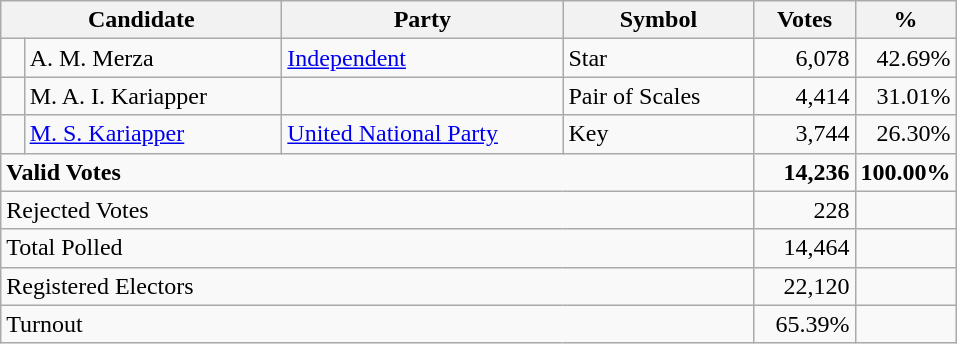<table class="wikitable" border="1" style="text-align:right;">
<tr>
<th align=left colspan=2 width="180">Candidate</th>
<th align=left width="180">Party</th>
<th align=left width="120">Symbol</th>
<th align=left width="60">Votes</th>
<th align=left width="60">%</th>
</tr>
<tr>
<td></td>
<td align=left>A. M. Merza</td>
<td align=left><a href='#'>Independent</a></td>
<td align=left>Star</td>
<td>6,078</td>
<td>42.69%</td>
</tr>
<tr>
<td></td>
<td align=left>M. A. I. Kariapper</td>
<td></td>
<td align=left>Pair of Scales</td>
<td>4,414</td>
<td>31.01%</td>
</tr>
<tr>
<td bgcolor=> </td>
<td align=left><a href='#'>M. S. Kariapper</a></td>
<td align=left><a href='#'>United National Party</a></td>
<td align=left>Key</td>
<td>3,744</td>
<td>26.30%</td>
</tr>
<tr>
<td align=left colspan=4><strong>Valid Votes</strong></td>
<td><strong>14,236</strong></td>
<td><strong>100.00%</strong></td>
</tr>
<tr>
<td align=left colspan=4>Rejected Votes</td>
<td>228</td>
<td></td>
</tr>
<tr>
<td align=left colspan=4>Total Polled</td>
<td>14,464</td>
<td></td>
</tr>
<tr>
<td align=left colspan=4>Registered Electors</td>
<td>22,120</td>
<td></td>
</tr>
<tr>
<td align=left colspan=4>Turnout</td>
<td>65.39%</td>
<td></td>
</tr>
</table>
